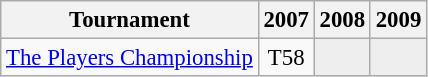<table class="wikitable" style="font-size:95%;text-align:center;">
<tr>
<th>Tournament</th>
<th>2007</th>
<th>2008</th>
<th>2009</th>
</tr>
<tr>
<td align=left><a href='#'>The Players Championship</a></td>
<td>T58</td>
<td style="background:#eeeeee;"></td>
<td style="background:#eeeeee;"></td>
</tr>
</table>
